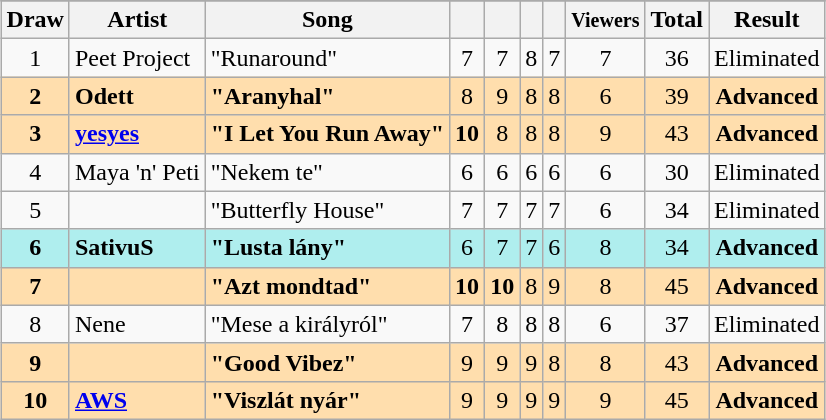<table class="sortable wikitable" style="margin: 1em auto 1em auto; text-align:center">
<tr>
</tr>
<tr>
<th>Draw</th>
<th>Artist</th>
<th>Song</th>
<th><small></small></th>
<th><small></small></th>
<th><small></small></th>
<th><small></small></th>
<th><small>Viewers</small></th>
<th>Total</th>
<th>Result</th>
</tr>
<tr>
<td>1</td>
<td align="left">Peet Project</td>
<td align="left">"Runaround"</td>
<td>7</td>
<td>7</td>
<td>8</td>
<td>7</td>
<td>7</td>
<td>36</td>
<td>Eliminated</td>
</tr>
<tr style="background:navajowhite;">
<td><strong>2</strong></td>
<td align="left"><strong>Odett</strong></td>
<td align="left"><strong>"Aranyhal"</strong></td>
<td>8</td>
<td>9</td>
<td>8</td>
<td>8</td>
<td>6</td>
<td>39</td>
<td><strong>Advanced</strong></td>
</tr>
<tr style="background:navajowhite;">
<td><strong>3</strong></td>
<td align="left"><strong><a href='#'>yesyes</a></strong></td>
<td align="left"><strong>"I Let You Run Away"</strong></td>
<td><strong>10</strong></td>
<td>8</td>
<td>8</td>
<td>8</td>
<td>9</td>
<td>43</td>
<td><strong>Advanced</strong></td>
</tr>
<tr>
<td>4</td>
<td align="left">Maya 'n' Peti</td>
<td align="left">"Nekem te"</td>
<td>6</td>
<td>6</td>
<td>6</td>
<td>6</td>
<td>6</td>
<td>30</td>
<td>Eliminated</td>
</tr>
<tr>
<td>5</td>
<td align="left"></td>
<td align="left">"Butterfly House"</td>
<td>7</td>
<td>7</td>
<td>7</td>
<td>7</td>
<td>6</td>
<td>34</td>
<td>Eliminated</td>
</tr>
<tr style="background:paleturquoise">
<td><strong>6</strong></td>
<td align="left"><strong>SativuS</strong></td>
<td align="left"><strong>"Lusta lány"</strong></td>
<td>6</td>
<td>7</td>
<td>7</td>
<td>6</td>
<td>8</td>
<td>34</td>
<td><strong>Advanced</strong></td>
</tr>
<tr style="background:navajowhite;">
<td><strong>7</strong></td>
<td align="left"><strong></strong></td>
<td align="left"><strong>"Azt mondtad"</strong></td>
<td><strong>10</strong></td>
<td><strong>10</strong></td>
<td>8</td>
<td>9</td>
<td>8</td>
<td>45</td>
<td><strong>Advanced</strong></td>
</tr>
<tr>
<td>8</td>
<td align="left">Nene</td>
<td align="left">"Mese a királyról"</td>
<td>7</td>
<td>8</td>
<td>8</td>
<td>8</td>
<td>6</td>
<td>37</td>
<td>Eliminated</td>
</tr>
<tr style="background:navajowhite;">
<td><strong>9</strong></td>
<td align="left"><strong></strong></td>
<td align="left"><strong>"Good Vibez"</strong></td>
<td>9</td>
<td>9</td>
<td>9</td>
<td>8</td>
<td>8</td>
<td>43</td>
<td><strong>Advanced</strong></td>
</tr>
<tr style="background:navajowhite;">
<td><strong>10</strong></td>
<td align="left"><strong><a href='#'>AWS</a></strong></td>
<td align="left"><strong>"Viszlát nyár"</strong></td>
<td>9</td>
<td>9</td>
<td>9</td>
<td>9</td>
<td>9</td>
<td>45</td>
<td><strong>Advanced</strong></td>
</tr>
</table>
